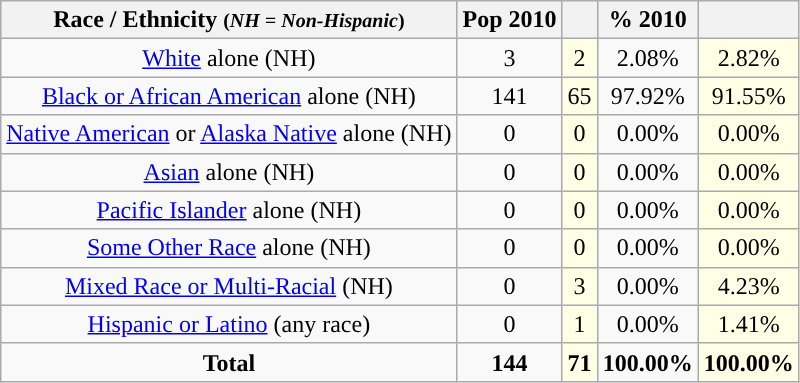<table class="wikitable" style="text-align:center;">
<tr>
<th>Race / Ethnicity <small>(<em>NH = Non-Hispanic</em>)</small></th>
<th>Pop 2010</th>
<th></th>
<th>% 2010</th>
<th></th>
</tr>
<tr>
<td><a href='#'>White</a> alone (NH)</td>
<td>3</td>
<td style='background: #ffffe6;'>2</td>
<td>2.08%</td>
<td style='background: #ffffe6;'>2.82%</td>
</tr>
<tr>
<td><a href='#'>Black or African American</a> alone (NH)</td>
<td>141</td>
<td style='background: #ffffe6;'>65</td>
<td>97.92%</td>
<td style='background: #ffffe6;'>91.55%</td>
</tr>
<tr>
<td><a href='#'>Native American</a> or <a href='#'>Alaska Native</a> alone (NH)</td>
<td>0</td>
<td style='background: #ffffe6;'>0</td>
<td>0.00%</td>
<td style='background: #ffffe6;'>0.00%</td>
</tr>
<tr>
<td><a href='#'>Asian</a> alone (NH)</td>
<td>0</td>
<td style='background: #ffffe6;'>0</td>
<td>0.00%</td>
<td style='background: #ffffe6;'>0.00%</td>
</tr>
<tr>
<td><a href='#'>Pacific Islander</a> alone (NH)</td>
<td>0</td>
<td style='background: #ffffe6;'>0</td>
<td>0.00%</td>
<td style='background: #ffffe6;'>0.00%</td>
</tr>
<tr>
<td><a href='#'>Some Other Race</a> alone (NH)</td>
<td>0</td>
<td style='background: #ffffe6;'>0</td>
<td>0.00%</td>
<td style='background: #ffffe6;'>0.00%</td>
</tr>
<tr>
<td><a href='#'>Mixed Race or Multi-Racial</a> (NH)</td>
<td>0</td>
<td style='background: #ffffe6;'>3</td>
<td>0.00%</td>
<td style='background: #ffffe6;'>4.23%</td>
</tr>
<tr>
<td><a href='#'>Hispanic or Latino</a> (any race)</td>
<td>0</td>
<td style='background: #ffffe6;'>1</td>
<td>0.00%</td>
<td style='background: #ffffe6;'>1.41%</td>
</tr>
<tr>
<td><strong>Total</strong></td>
<td><strong>144</strong></td>
<td style='background: #ffffe6;'><strong>71</strong></td>
<td><strong>100.00%</strong></td>
<td style='background: #ffffe6;'><strong>100.00%</strong></td>
</tr>
</table>
